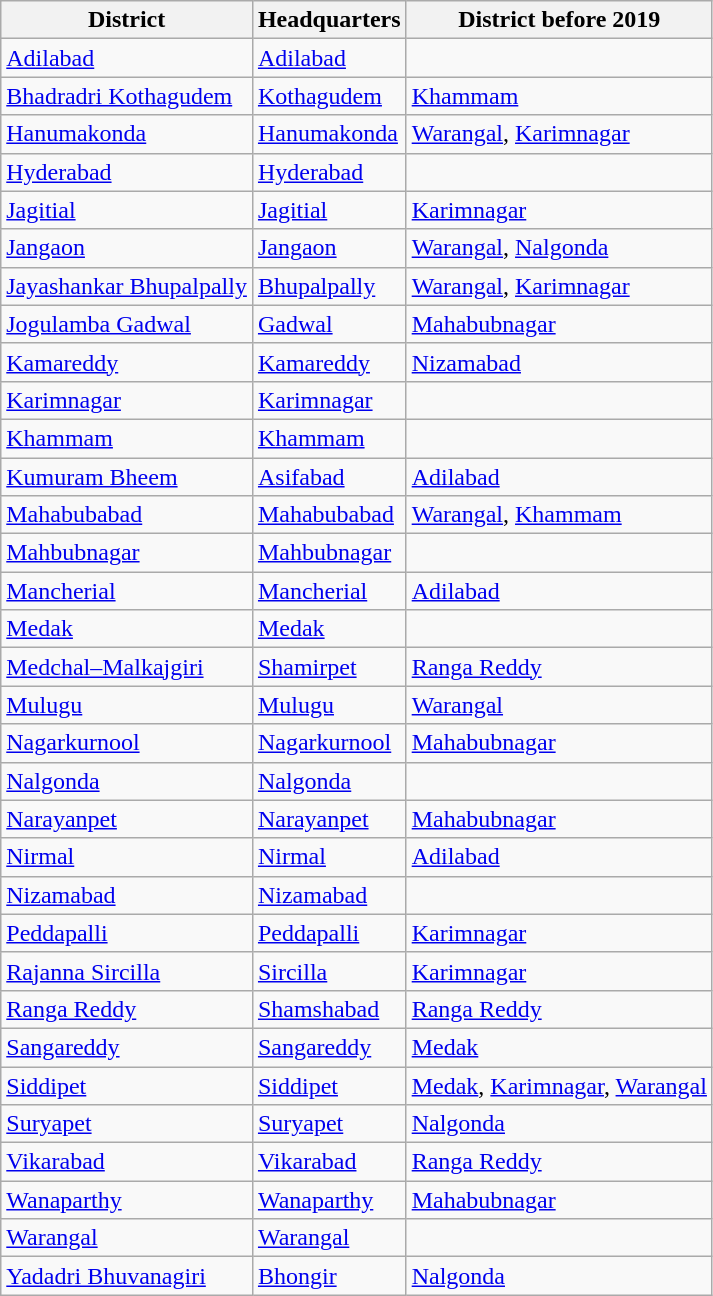<table class="wikitable sortable">
<tr>
<th>District</th>
<th>Headquarters</th>
<th>District before 2019</th>
</tr>
<tr>
<td><a href='#'>Adilabad</a></td>
<td><a href='#'>Adilabad</a></td>
<td></td>
</tr>
<tr>
<td><a href='#'>Bhadradri Kothagudem</a></td>
<td><a href='#'>Kothagudem</a></td>
<td><a href='#'>Khammam</a></td>
</tr>
<tr>
<td><a href='#'>Hanumakonda</a></td>
<td><a href='#'>Hanumakonda</a></td>
<td><a href='#'>Warangal</a>, <a href='#'>Karimnagar</a></td>
</tr>
<tr>
<td><a href='#'>Hyderabad</a></td>
<td><a href='#'>Hyderabad</a></td>
<td></td>
</tr>
<tr>
<td><a href='#'>Jagitial</a></td>
<td><a href='#'>Jagitial</a></td>
<td><a href='#'>Karimnagar</a></td>
</tr>
<tr>
<td><a href='#'>Jangaon</a></td>
<td><a href='#'>Jangaon</a></td>
<td><a href='#'>Warangal</a>, <a href='#'>Nalgonda</a></td>
</tr>
<tr>
<td><a href='#'>Jayashankar Bhupalpally</a></td>
<td><a href='#'>Bhupalpally</a></td>
<td><a href='#'>Warangal</a>, <a href='#'>Karimnagar</a></td>
</tr>
<tr>
<td><a href='#'>Jogulamba Gadwal</a></td>
<td><a href='#'>Gadwal</a></td>
<td><a href='#'>Mahabubnagar</a></td>
</tr>
<tr>
<td><a href='#'>Kamareddy</a></td>
<td><a href='#'>Kamareddy</a></td>
<td><a href='#'>Nizamabad</a></td>
</tr>
<tr>
<td><a href='#'>Karimnagar</a></td>
<td><a href='#'>Karimnagar</a></td>
<td></td>
</tr>
<tr>
<td><a href='#'>Khammam</a></td>
<td><a href='#'>Khammam</a></td>
<td></td>
</tr>
<tr>
<td><a href='#'>Kumuram Bheem</a></td>
<td><a href='#'>Asifabad</a></td>
<td><a href='#'>Adilabad</a></td>
</tr>
<tr>
<td><a href='#'>Mahabubabad</a></td>
<td><a href='#'>Mahabubabad</a></td>
<td><a href='#'>Warangal</a>, <a href='#'>Khammam</a></td>
</tr>
<tr>
<td><a href='#'>Mahbubnagar</a></td>
<td><a href='#'>Mahbubnagar</a></td>
<td></td>
</tr>
<tr>
<td><a href='#'>Mancherial</a></td>
<td><a href='#'>Mancherial</a></td>
<td><a href='#'>Adilabad</a></td>
</tr>
<tr>
<td><a href='#'>Medak</a></td>
<td><a href='#'>Medak</a></td>
<td></td>
</tr>
<tr>
<td><a href='#'>Medchal–Malkajgiri</a></td>
<td><a href='#'>Shamirpet</a></td>
<td><a href='#'>Ranga Reddy</a></td>
</tr>
<tr>
<td><a href='#'>Mulugu</a></td>
<td><a href='#'>Mulugu</a></td>
<td><a href='#'>Warangal</a></td>
</tr>
<tr>
<td><a href='#'>Nagarkurnool</a></td>
<td><a href='#'>Nagarkurnool</a></td>
<td><a href='#'>Mahabubnagar</a></td>
</tr>
<tr>
<td><a href='#'>Nalgonda</a></td>
<td><a href='#'>Nalgonda</a></td>
<td></td>
</tr>
<tr>
<td><a href='#'>Narayanpet</a></td>
<td><a href='#'>Narayanpet</a></td>
<td><a href='#'>Mahabubnagar</a></td>
</tr>
<tr>
<td><a href='#'>Nirmal</a></td>
<td><a href='#'>Nirmal</a></td>
<td><a href='#'>Adilabad</a></td>
</tr>
<tr>
<td><a href='#'>Nizamabad</a></td>
<td><a href='#'>Nizamabad</a></td>
<td></td>
</tr>
<tr>
<td><a href='#'>Peddapalli</a></td>
<td><a href='#'>Peddapalli</a></td>
<td><a href='#'>Karimnagar</a></td>
</tr>
<tr>
<td><a href='#'>Rajanna Sircilla</a></td>
<td><a href='#'>Sircilla</a></td>
<td><a href='#'>Karimnagar</a></td>
</tr>
<tr>
<td><a href='#'>Ranga Reddy</a></td>
<td><a href='#'>Shamshabad</a></td>
<td><a href='#'>Ranga Reddy</a></td>
</tr>
<tr>
<td><a href='#'>Sangareddy</a></td>
<td><a href='#'>Sangareddy</a></td>
<td><a href='#'>Medak</a></td>
</tr>
<tr>
<td><a href='#'>Siddipet</a></td>
<td><a href='#'>Siddipet</a></td>
<td><a href='#'>Medak</a>, <a href='#'>Karimnagar</a>, <a href='#'>Warangal</a></td>
</tr>
<tr>
<td><a href='#'>Suryapet</a></td>
<td><a href='#'>Suryapet</a></td>
<td><a href='#'>Nalgonda</a></td>
</tr>
<tr>
<td><a href='#'>Vikarabad</a></td>
<td><a href='#'>Vikarabad</a></td>
<td><a href='#'>Ranga Reddy</a></td>
</tr>
<tr>
<td><a href='#'>Wanaparthy</a></td>
<td><a href='#'>Wanaparthy</a></td>
<td><a href='#'>Mahabubnagar</a></td>
</tr>
<tr>
<td><a href='#'>Warangal</a></td>
<td><a href='#'>Warangal</a></td>
<td></td>
</tr>
<tr>
<td><a href='#'>Yadadri Bhuvanagiri</a></td>
<td><a href='#'>Bhongir</a></td>
<td><a href='#'>Nalgonda</a></td>
</tr>
</table>
